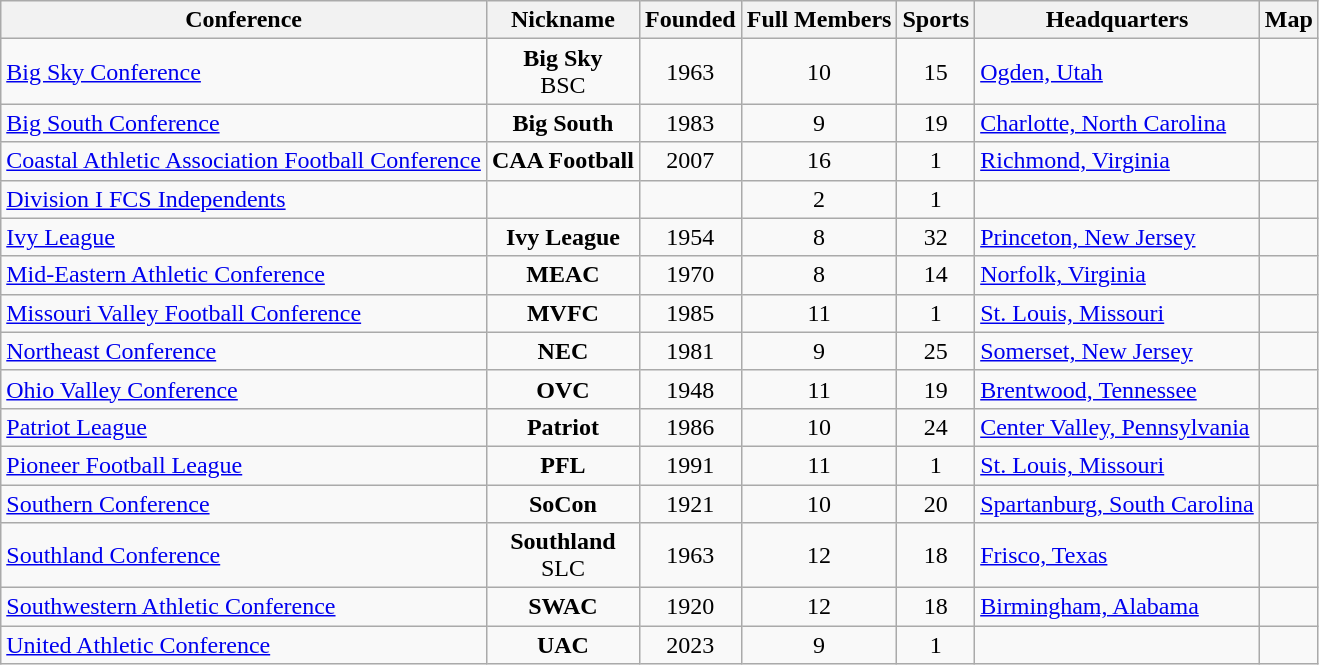<table class="wikitable sortable">
<tr>
<th>Conference</th>
<th>Nickname</th>
<th>Founded</th>
<th>Full Members</th>
<th>Sports</th>
<th>Headquarters</th>
<th>Map</th>
</tr>
<tr>
<td><a href='#'>Big Sky Conference</a></td>
<td align=center><strong>Big Sky</strong><br> BSC</td>
<td align="center">1963</td>
<td align=center>10</td>
<td align=center>15</td>
<td><a href='#'>Ogden, Utah</a></td>
<td></td>
</tr>
<tr>
<td><a href='#'>Big South Conference</a></td>
<td align=center><strong>Big South</strong></td>
<td align=center>1983</td>
<td align=center>9</td>
<td align=center>19</td>
<td><a href='#'>Charlotte, North Carolina</a></td>
<td></td>
</tr>
<tr>
<td><a href='#'>Coastal Athletic Association Football Conference</a></td>
<td align=center><strong>CAA Football</strong></td>
<td align=center>2007</td>
<td align=center>16</td>
<td align=center>1</td>
<td><a href='#'>Richmond, Virginia</a></td>
<td></td>
</tr>
<tr>
<td><a href='#'>Division I FCS Independents</a></td>
<td></td>
<td></td>
<td align=center>2</td>
<td align=center>1</td>
<td></td>
<td></td>
</tr>
<tr>
<td><a href='#'>Ivy League</a></td>
<td align=center><strong>Ivy League</strong></td>
<td align=center>1954</td>
<td align=center>8</td>
<td align=center>32</td>
<td><a href='#'>Princeton, New Jersey</a></td>
<td></td>
</tr>
<tr>
<td><a href='#'>Mid-Eastern Athletic Conference</a></td>
<td align=center><strong>MEAC</strong></td>
<td align=center>1970</td>
<td align=center>8</td>
<td align=center>14</td>
<td><a href='#'>Norfolk, Virginia</a></td>
<td></td>
</tr>
<tr>
<td><a href='#'>Missouri Valley Football Conference</a></td>
<td align=center><strong>MVFC</strong></td>
<td align=center>1985</td>
<td align=center>11</td>
<td align=center>1</td>
<td><a href='#'>St. Louis, Missouri</a></td>
<td></td>
</tr>
<tr>
<td><a href='#'>Northeast Conference</a></td>
<td align=center><strong>NEC</strong></td>
<td align=center>1981</td>
<td align=center>9</td>
<td align=center>25</td>
<td><a href='#'>Somerset, New Jersey</a></td>
<td></td>
</tr>
<tr>
<td><a href='#'>Ohio Valley Conference</a></td>
<td align=center><strong>OVC</strong></td>
<td align=center>1948</td>
<td align=center>11</td>
<td align=center>19</td>
<td><a href='#'>Brentwood, Tennessee</a></td>
<td></td>
</tr>
<tr>
<td><a href='#'>Patriot League</a></td>
<td align=center><strong>Patriot</strong></td>
<td align=center>1986</td>
<td align=center>10</td>
<td align=center>24</td>
<td><a href='#'>Center Valley, Pennsylvania</a></td>
<td></td>
</tr>
<tr>
<td><a href='#'>Pioneer Football League</a></td>
<td align=center><strong>PFL</strong></td>
<td align=center>1991</td>
<td align=center>11</td>
<td align=center>1</td>
<td><a href='#'>St. Louis, Missouri</a></td>
<td></td>
</tr>
<tr>
<td><a href='#'>Southern Conference</a></td>
<td align=center><strong>SoCon</strong></td>
<td align=center>1921</td>
<td align=center>10</td>
<td align=center>20</td>
<td><a href='#'>Spartanburg, South Carolina</a></td>
<td></td>
</tr>
<tr>
<td><a href='#'>Southland Conference</a></td>
<td align=center><strong>Southland</strong><br>SLC</td>
<td align=center>1963</td>
<td align=center>12</td>
<td align=center>18</td>
<td><a href='#'>Frisco, Texas</a></td>
<td></td>
</tr>
<tr>
<td><a href='#'>Southwestern Athletic Conference</a></td>
<td align=center><strong>SWAC</strong></td>
<td align=center>1920</td>
<td align=center>12</td>
<td align=center>18</td>
<td><a href='#'>Birmingham, Alabama</a></td>
<td></td>
</tr>
<tr>
<td><a href='#'>United Athletic Conference</a></td>
<td align=center><strong>UAC</strong></td>
<td align=center>2023</td>
<td align=center>9</td>
<td align=center>1</td>
<td></td>
<td></td>
</tr>
</table>
